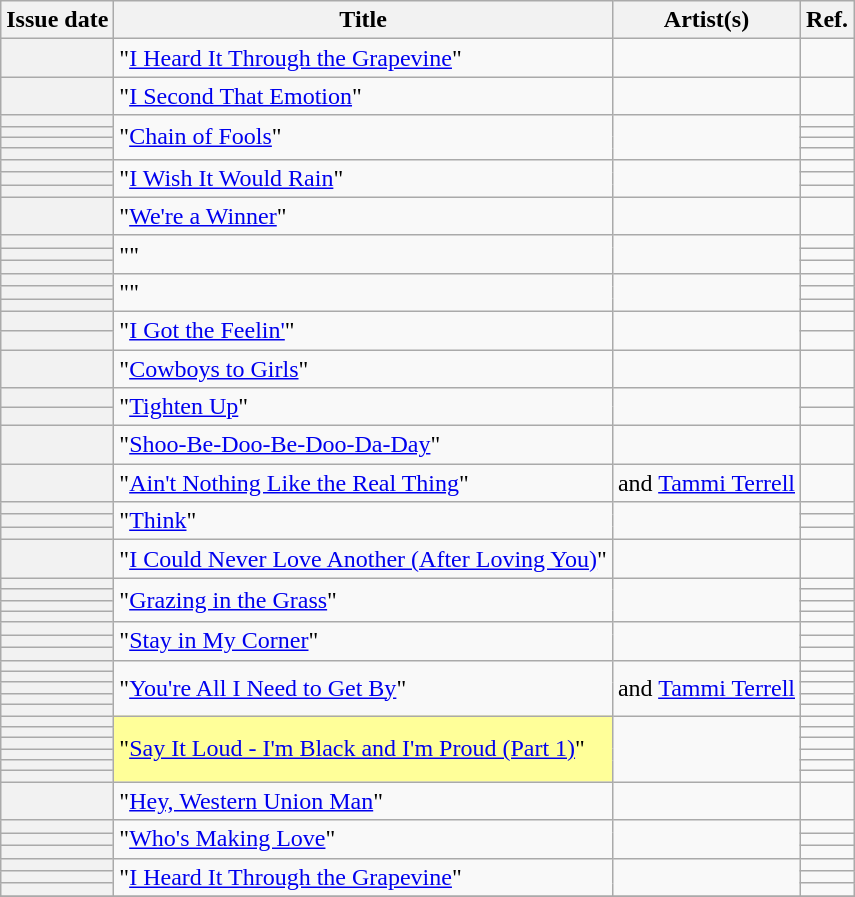<table class="wikitable sortable plainrowheaders">
<tr>
<th scope=col>Issue date</th>
<th scope=col>Title</th>
<th scope=col>Artist(s)</th>
<th scope=col class=unsortable>Ref.</th>
</tr>
<tr>
<th scope=row></th>
<td>"<a href='#'>I Heard It Through the Grapevine</a>"</td>
<td></td>
<td align=center></td>
</tr>
<tr>
<th scope=row></th>
<td>"<a href='#'>I Second That Emotion</a>"</td>
<td></td>
<td align=center></td>
</tr>
<tr>
<th scope=row></th>
<td rowspan="4">"<a href='#'>Chain of Fools</a>"</td>
<td rowspan="4"></td>
<td align=center></td>
</tr>
<tr>
<th scope=row></th>
<td align=center></td>
</tr>
<tr>
<th scope=row></th>
<td align=center></td>
</tr>
<tr>
<th scope=row></th>
<td align=center></td>
</tr>
<tr>
<th scope=row></th>
<td rowspan="3">"<a href='#'>I Wish It Would Rain</a>"</td>
<td rowspan="3"></td>
<td align=center></td>
</tr>
<tr>
<th scope=row></th>
<td align=center></td>
</tr>
<tr>
<th scope=row></th>
<td align=center></td>
</tr>
<tr>
<th scope=row></th>
<td>"<a href='#'>We're a Winner</a>"</td>
<td></td>
<td align=center></td>
</tr>
<tr>
<th scope=row></th>
<td rowspan="3">""</td>
<td rowspan="3"></td>
<td align=center></td>
</tr>
<tr>
<th scope=row></th>
<td align=center></td>
</tr>
<tr>
<th scope=row></th>
<td align=center></td>
</tr>
<tr>
<th scope=row></th>
<td rowspan="3">""</td>
<td rowspan="3"></td>
<td align=center></td>
</tr>
<tr>
<th scope=row></th>
<td align=center></td>
</tr>
<tr>
<th scope=row></th>
<td align=center></td>
</tr>
<tr>
<th scope=row></th>
<td rowspan="2">"<a href='#'>I Got the Feelin'</a>"</td>
<td rowspan="2"></td>
<td align=center></td>
</tr>
<tr>
<th scope=row></th>
<td align=center></td>
</tr>
<tr>
<th scope=row></th>
<td>"<a href='#'>Cowboys to Girls</a>"</td>
<td></td>
<td align=center></td>
</tr>
<tr>
<th scope=row></th>
<td rowspan="2">"<a href='#'>Tighten Up</a>"</td>
<td rowspan="2"></td>
<td align=center></td>
</tr>
<tr>
<th scope=row></th>
<td align=center></td>
</tr>
<tr>
<th scope=row></th>
<td>"<a href='#'>Shoo-Be-Doo-Be-Doo-Da-Day</a>"</td>
<td></td>
<td align=center></td>
</tr>
<tr>
<th scope=row></th>
<td>"<a href='#'>Ain't Nothing Like the Real Thing</a>"</td>
<td> and <a href='#'>Tammi Terrell</a></td>
<td align=center></td>
</tr>
<tr>
<th scope=row></th>
<td rowspan="3">"<a href='#'>Think</a>"</td>
<td rowspan="3"></td>
<td align=center></td>
</tr>
<tr>
<th scope=row></th>
<td align=center></td>
</tr>
<tr>
<th scope=row></th>
<td align=center></td>
</tr>
<tr>
<th scope=row></th>
<td>"<a href='#'>I Could Never Love Another (After Loving You)</a>"</td>
<td></td>
<td align=center></td>
</tr>
<tr>
<th scope=row></th>
<td rowspan="4">"<a href='#'>Grazing in the Grass</a>"</td>
<td rowspan="4"></td>
<td align=center></td>
</tr>
<tr>
<th scope=row></th>
<td align=center></td>
</tr>
<tr>
<th scope=row></th>
<td align=center></td>
</tr>
<tr>
<th scope=row></th>
<td align=center></td>
</tr>
<tr>
<th scope=row></th>
<td rowspan="3">"<a href='#'>Stay in My Corner</a>"</td>
<td rowspan="3"></td>
<td align=center></td>
</tr>
<tr>
<th scope=row></th>
<td align=center></td>
</tr>
<tr>
<th scope=row></th>
<td align=center></td>
</tr>
<tr>
<th scope=row></th>
<td rowspan="5">"<a href='#'>You're All I Need to Get By</a>"</td>
<td rowspan="5"> and <a href='#'>Tammi Terrell</a></td>
<td align=center></td>
</tr>
<tr>
<th scope=row></th>
<td align=center></td>
</tr>
<tr>
<th scope=row></th>
<td align=center></td>
</tr>
<tr>
<th scope=row></th>
<td align=center></td>
</tr>
<tr>
<th scope=row></th>
<td align=center></td>
</tr>
<tr>
<th scope=row></th>
<td bgcolor=#FFFF99 rowspan="6">"<a href='#'>Say It Loud - I'm Black and I'm Proud (Part 1)</a>" </td>
<td rowspan="6"></td>
<td align=center></td>
</tr>
<tr>
<th scope=row></th>
<td align=center></td>
</tr>
<tr>
<th scope=row></th>
<td align=center></td>
</tr>
<tr>
<th scope=row></th>
<td align=center></td>
</tr>
<tr>
<th scope=row></th>
<td align=center></td>
</tr>
<tr>
<th scope=row></th>
<td align=center></td>
</tr>
<tr>
<th scope=row></th>
<td>"<a href='#'>Hey, Western Union Man</a>"</td>
<td></td>
<td align=center></td>
</tr>
<tr>
<th scope=row></th>
<td rowspan="3">"<a href='#'>Who's Making Love</a>"</td>
<td rowspan="3"></td>
<td align=center></td>
</tr>
<tr>
<th scope=row></th>
<td align=center></td>
</tr>
<tr>
<th scope=row></th>
<td align=center></td>
</tr>
<tr>
<th scope=row></th>
<td rowspan="3">"<a href='#'>I Heard It Through the Grapevine</a>"</td>
<td rowspan="3"></td>
<td align=center></td>
</tr>
<tr>
<th scope=row></th>
<td align=center></td>
</tr>
<tr>
<th scope=row></th>
<td align=center></td>
</tr>
<tr>
</tr>
</table>
